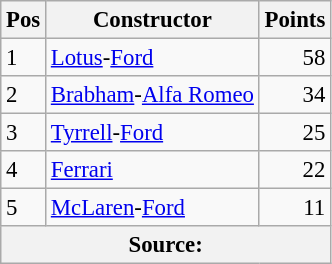<table class="wikitable" style="font-size: 95%;">
<tr>
<th>Pos</th>
<th>Constructor</th>
<th>Points</th>
</tr>
<tr>
<td>1</td>
<td> <a href='#'>Lotus</a>-<a href='#'>Ford</a></td>
<td align="right">58</td>
</tr>
<tr>
<td>2</td>
<td> <a href='#'>Brabham</a>-<a href='#'>Alfa Romeo</a></td>
<td align="right">34</td>
</tr>
<tr>
<td>3</td>
<td> <a href='#'>Tyrrell</a>-<a href='#'>Ford</a></td>
<td align="right">25</td>
</tr>
<tr>
<td>4</td>
<td> <a href='#'>Ferrari</a></td>
<td align="right">22</td>
</tr>
<tr>
<td>5</td>
<td> <a href='#'>McLaren</a>-<a href='#'>Ford</a></td>
<td align="right">11</td>
</tr>
<tr>
<th colspan=4>Source:</th>
</tr>
</table>
